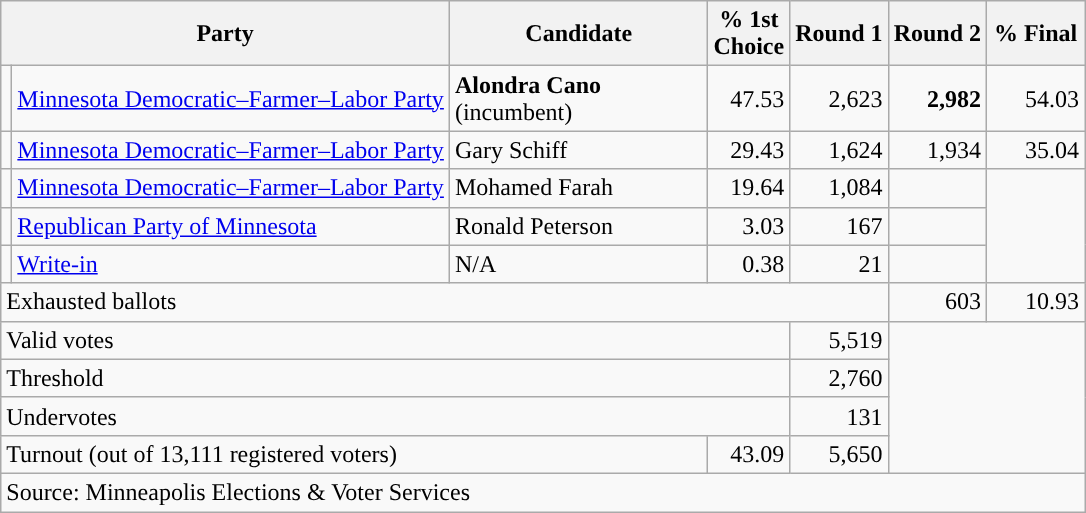<table class="wikitable">
<tr>
<th colspan="2" style="width:290px">Party</th>
<th style="width:165px">Candidate</th>
<th>% 1st<br>Choice</th>
<th>Round 1</th>
<th>Round 2</th>
<th style="width:58px;">% Final</th>
</tr>
<tr>
<td style="background-color:"></td>
<td><a href='#'>Minnesota Democratic–Farmer–Labor Party</a></td>
<td><strong>Alondra Cano</strong> (incumbent)</td>
<td align="right">47.53</td>
<td align="right">2,623</td>
<td align="right"><strong>2,982</strong></td>
<td align="right">54.03</td>
</tr>
<tr>
<td style="background-color:"></td>
<td><a href='#'>Minnesota Democratic–Farmer–Labor Party</a></td>
<td>Gary Schiff</td>
<td align="right">29.43</td>
<td align="right">1,624</td>
<td align="right">1,934</td>
<td align="right">35.04</td>
</tr>
<tr>
<td style="background-color:"></td>
<td><a href='#'>Minnesota Democratic–Farmer–Labor Party</a></td>
<td>Mohamed Farah</td>
<td align="right">19.64</td>
<td align="right">1,084</td>
<td></td>
<td rowspan="3"></td>
</tr>
<tr>
<td style="background-color:"></td>
<td><a href='#'>Republican Party of Minnesota</a></td>
<td>Ronald Peterson</td>
<td align="right">3.03</td>
<td align="right">167</td>
<td></td>
</tr>
<tr>
<td style="background-color:"></td>
<td><a href='#'>Write-in</a></td>
<td>N/A</td>
<td align="right">0.38</td>
<td align="right">21</td>
<td></td>
</tr>
<tr>
<td colspan="5">Exhausted ballots</td>
<td align="right">603</td>
<td align="right">10.93</td>
</tr>
<tr>
<td colspan="4">Valid votes</td>
<td align="right">5,519</td>
<td colspan="2" rowspan="4"></td>
</tr>
<tr>
<td colspan="4">Threshold</td>
<td align="right">2,760</td>
</tr>
<tr>
<td colspan="4">Undervotes</td>
<td align="right">131</td>
</tr>
<tr>
<td colspan="3">Turnout (out of 13,111 registered voters)</td>
<td align="right">43.09</td>
<td align="right">5,650</td>
</tr>
<tr>
<td colspan="7">Source: Minneapolis Elections & Voter Services</td>
</tr>
</table>
